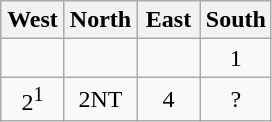<table class="wikitable">
<tr>
<th width="35">West</th>
<th width="35">North</th>
<th width="35">East</th>
<th width="35">South</th>
</tr>
<tr align="center">
<td></td>
<td></td>
<td></td>
<td>1</td>
</tr>
<tr align="center">
<td>2<sup>1</sup></td>
<td>2NT</td>
<td>4</td>
<td>?</td>
</tr>
</table>
